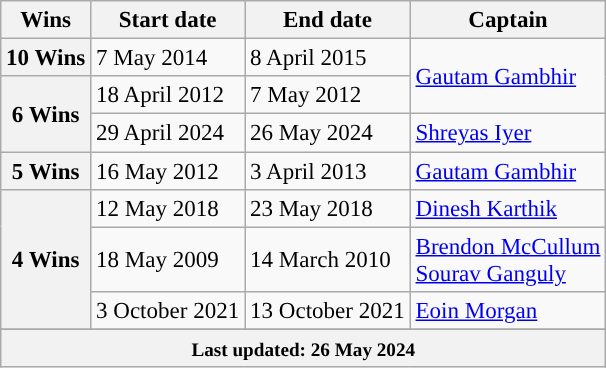<table class="wikitable sortable" style="text-align:left;font-size:96%;">
<tr>
<th>Wins</th>
<th>Start date</th>
<th>End date</th>
<th>Captain</th>
</tr>
<tr>
<th scope=row style=text-align:center;>10 Wins</th>
<td>7 May 2014</td>
<td>8 April 2015</td>
<td rowspan=2><a href='#'>Gautam Gambhir</a></td>
</tr>
<tr>
<th scope=row style=text-align:center; rowspan=2>6 Wins</th>
<td>18 April 2012</td>
<td>7 May 2012</td>
</tr>
<tr>
<td>29 April 2024</td>
<td>26 May 2024</td>
<td><a href='#'>Shreyas Iyer</a></td>
</tr>
<tr>
<th scope=row style=text-align:center;>5 Wins</th>
<td>16 May 2012</td>
<td>3 April 2013</td>
<td><a href='#'>Gautam Gambhir</a></td>
</tr>
<tr>
<th scope=row style=text-align:center; rowspan=3>4 Wins</th>
<td>12 May 2018</td>
<td>23 May 2018</td>
<td><a href='#'>Dinesh Karthik</a></td>
</tr>
<tr>
<td>18 May 2009</td>
<td>14 March 2010</td>
<td><a href='#'>Brendon McCullum</a><br><a href='#'>Sourav Ganguly</a></td>
</tr>
<tr>
<td>3 October 2021</td>
<td>13 October 2021</td>
<td><a href='#'>Eoin Morgan</a></td>
</tr>
<tr>
</tr>
<tr class="sortbottom">
<th colspan="4"><small>Last updated: 26 May 2024</small></th>
</tr>
</table>
